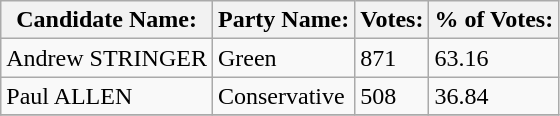<table class="wikitable">
<tr>
<th>Candidate Name:</th>
<th>Party Name:</th>
<th>Votes:</th>
<th>% of Votes:</th>
</tr>
<tr>
<td>Andrew STRINGER</td>
<td>Green</td>
<td>871</td>
<td>63.16</td>
</tr>
<tr>
<td>Paul ALLEN</td>
<td>Conservative</td>
<td>508</td>
<td>36.84</td>
</tr>
<tr>
</tr>
</table>
